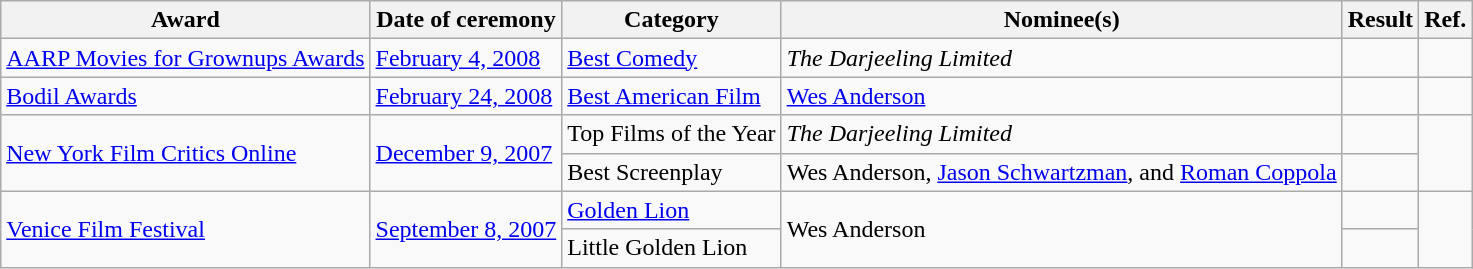<table class="wikitable plainrowheaders">
<tr>
<th scope="col">Award</th>
<th scope="col">Date of ceremony</th>
<th scope="col">Category</th>
<th scope="col">Nominee(s)</th>
<th scope="col">Result</th>
<th>Ref.</th>
</tr>
<tr>
<td><a href='#'>AARP Movies for Grownups Awards</a></td>
<td><a href='#'>February 4, 2008</a></td>
<td><a href='#'>Best Comedy</a></td>
<td><em>The Darjeeling Limited</em></td>
<td></td>
<td></td>
</tr>
<tr>
<td><a href='#'>Bodil Awards</a></td>
<td><a href='#'>February 24, 2008</a></td>
<td><a href='#'>Best American Film</a></td>
<td><a href='#'>Wes Anderson</a></td>
<td></td>
<td></td>
</tr>
<tr>
<td rowspan="2"><a href='#'>New York Film Critics Online</a></td>
<td rowspan="2"><a href='#'>December 9, 2007</a></td>
<td>Top Films of the Year</td>
<td><em>The Darjeeling Limited</em></td>
<td></td>
<td rowspan="2"></td>
</tr>
<tr>
<td>Best Screenplay</td>
<td>Wes Anderson, <a href='#'>Jason Schwartzman</a>, and <a href='#'>Roman Coppola</a></td>
<td></td>
</tr>
<tr>
<td rowspan="2"><a href='#'>Venice Film Festival</a></td>
<td rowspan="2"><a href='#'>September 8, 2007</a></td>
<td><a href='#'>Golden Lion</a></td>
<td rowspan="2">Wes Anderson</td>
<td></td>
<td rowspan="2"></td>
</tr>
<tr>
<td>Little Golden Lion</td>
<td></td>
</tr>
</table>
